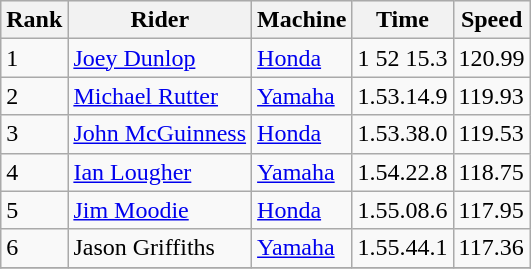<table class="wikitable">
<tr style="background:#efefef;">
<th>Rank</th>
<th>Rider</th>
<th>Machine</th>
<th>Time</th>
<th>Speed</th>
</tr>
<tr>
<td>1</td>
<td> <a href='#'>Joey Dunlop</a></td>
<td><a href='#'>Honda</a></td>
<td>1 52 15.3</td>
<td>120.99</td>
</tr>
<tr>
<td>2</td>
<td> <a href='#'>Michael Rutter</a></td>
<td><a href='#'>Yamaha</a></td>
<td>1.53.14.9</td>
<td>119.93</td>
</tr>
<tr>
<td>3</td>
<td> <a href='#'>John McGuinness</a></td>
<td><a href='#'>Honda</a></td>
<td>1.53.38.0</td>
<td>119.53</td>
</tr>
<tr>
<td>4</td>
<td> <a href='#'>Ian Lougher</a></td>
<td><a href='#'>Yamaha</a></td>
<td>1.54.22.8</td>
<td>118.75</td>
</tr>
<tr>
<td>5</td>
<td> <a href='#'>Jim Moodie</a></td>
<td><a href='#'>Honda</a></td>
<td>1.55.08.6</td>
<td>117.95</td>
</tr>
<tr>
<td>6</td>
<td> Jason Griffiths</td>
<td><a href='#'>Yamaha</a></td>
<td>1.55.44.1</td>
<td>117.36</td>
</tr>
<tr>
</tr>
</table>
